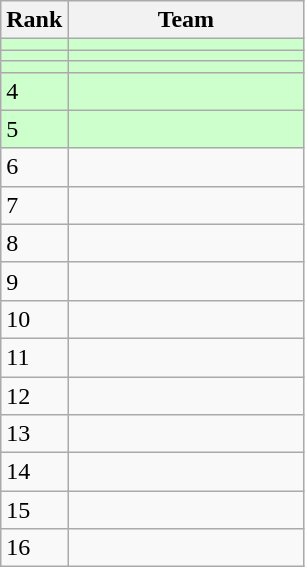<table class="wikitable">
<tr>
<th width=30>Rank</th>
<th width=150>Team</th>
</tr>
<tr bgcolor=#ccffcc>
<td></td>
<td></td>
</tr>
<tr bgcolor=#ccffcc>
<td></td>
<td></td>
</tr>
<tr bgcolor=#ccffcc>
<td></td>
<td></td>
</tr>
<tr bgcolor=#ccffcc>
<td>4</td>
<td></td>
</tr>
<tr bgcolor=#ccffcc>
<td>5</td>
<td></td>
</tr>
<tr>
<td>6</td>
<td></td>
</tr>
<tr>
<td>7</td>
<td></td>
</tr>
<tr>
<td>8</td>
<td></td>
</tr>
<tr>
<td>9</td>
<td></td>
</tr>
<tr>
<td>10</td>
<td></td>
</tr>
<tr>
<td>11</td>
<td></td>
</tr>
<tr>
<td>12</td>
<td></td>
</tr>
<tr>
<td>13</td>
<td></td>
</tr>
<tr>
<td>14</td>
<td></td>
</tr>
<tr>
<td>15</td>
<td></td>
</tr>
<tr>
<td>16</td>
<td></td>
</tr>
</table>
